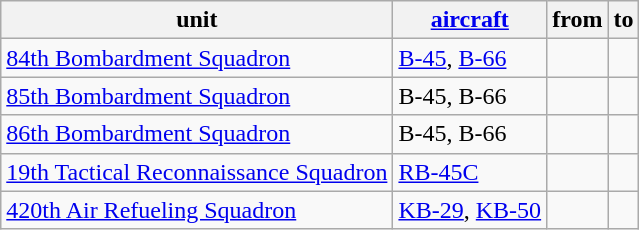<table class="wikitable sortable">
<tr>
<th>unit</th>
<th><a href='#'>aircraft</a></th>
<th>from</th>
<th>to</th>
</tr>
<tr>
<td><a href='#'>84th Bombardment Squadron</a></td>
<td><a href='#'>B-45</a>, <a href='#'>B-66</a></td>
<td></td>
<td></td>
</tr>
<tr>
<td><a href='#'>85th Bombardment Squadron</a></td>
<td>B-45, B-66</td>
<td></td>
<td></td>
</tr>
<tr>
<td><a href='#'>86th Bombardment Squadron</a></td>
<td>B-45, B-66</td>
<td></td>
<td></td>
</tr>
<tr>
<td><a href='#'>19th Tactical Reconnaissance Squadron</a></td>
<td><a href='#'>RB-45C</a></td>
<td></td>
<td></td>
</tr>
<tr>
<td><a href='#'>420th Air Refueling Squadron</a></td>
<td><a href='#'>KB-29</a>, <a href='#'>KB-50</a></td>
<td></td>
<td></td>
</tr>
</table>
